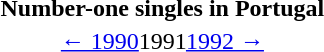<table class="toc" id="toc" summary="Contents">
<tr>
<th>Number-one singles in Portugal</th>
</tr>
<tr>
<td align="center"><a href='#'>← 1990</a>1991<a href='#'>1992 →</a></td>
</tr>
</table>
